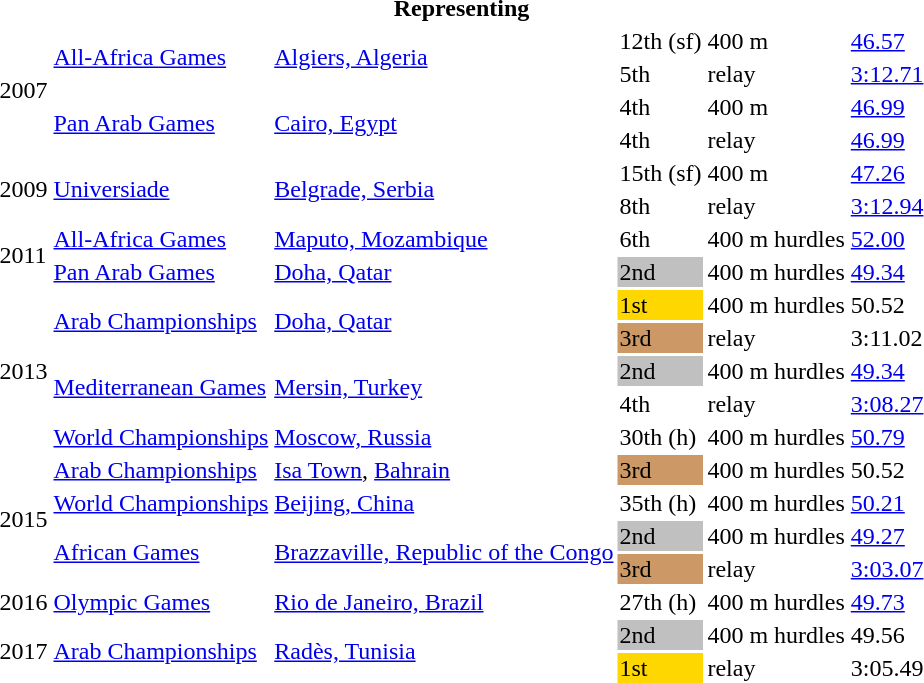<table>
<tr>
<th colspan="6">Representing </th>
</tr>
<tr>
<td rowspan=4>2007</td>
<td rowspan=2><a href='#'>All-Africa Games</a></td>
<td rowspan=2><a href='#'>Algiers, Algeria</a></td>
<td>12th (sf)</td>
<td>400 m</td>
<td><a href='#'>46.57</a></td>
</tr>
<tr>
<td>5th</td>
<td> relay</td>
<td><a href='#'>3:12.71</a></td>
</tr>
<tr>
<td rowspan=2><a href='#'>Pan Arab Games</a></td>
<td rowspan=2><a href='#'>Cairo, Egypt</a></td>
<td>4th</td>
<td>400 m</td>
<td><a href='#'>46.99</a></td>
</tr>
<tr>
<td>4th</td>
<td> relay</td>
<td><a href='#'>46.99</a></td>
</tr>
<tr>
<td rowspan=2>2009</td>
<td rowspan=2><a href='#'>Universiade</a></td>
<td rowspan=2><a href='#'>Belgrade, Serbia</a></td>
<td>15th (sf)</td>
<td>400 m</td>
<td><a href='#'>47.26</a></td>
</tr>
<tr>
<td>8th</td>
<td> relay</td>
<td><a href='#'>3:12.94</a></td>
</tr>
<tr>
<td rowspan=2>2011</td>
<td><a href='#'>All-Africa Games</a></td>
<td><a href='#'>Maputo, Mozambique</a></td>
<td>6th</td>
<td>400 m hurdles</td>
<td><a href='#'>52.00</a></td>
</tr>
<tr>
<td><a href='#'>Pan Arab Games</a></td>
<td><a href='#'>Doha, Qatar</a></td>
<td bgcolor=silver>2nd</td>
<td>400 m hurdles</td>
<td><a href='#'>49.34</a></td>
</tr>
<tr>
<td rowspan=5>2013</td>
<td rowspan=2><a href='#'>Arab Championships</a></td>
<td rowspan=2><a href='#'>Doha, Qatar</a></td>
<td bgcolor=gold>1st</td>
<td>400 m hurdles</td>
<td>50.52</td>
</tr>
<tr>
<td bgcolor=cc9966>3rd</td>
<td> relay</td>
<td>3:11.02</td>
</tr>
<tr>
<td rowspan=2><a href='#'>Mediterranean Games</a></td>
<td rowspan=2><a href='#'>Mersin, Turkey</a></td>
<td bgcolor=silver>2nd</td>
<td>400 m hurdles</td>
<td><a href='#'>49.34</a></td>
</tr>
<tr>
<td>4th</td>
<td> relay</td>
<td><a href='#'>3:08.27</a></td>
</tr>
<tr>
<td><a href='#'>World Championships</a></td>
<td><a href='#'>Moscow, Russia</a></td>
<td>30th (h)</td>
<td>400 m hurdles</td>
<td><a href='#'>50.79</a></td>
</tr>
<tr>
<td rowspan=4>2015</td>
<td><a href='#'>Arab Championships</a></td>
<td><a href='#'>Isa Town</a>, <a href='#'>Bahrain</a></td>
<td bgcolor=cc9966>3rd</td>
<td>400 m hurdles</td>
<td>50.52</td>
</tr>
<tr>
<td><a href='#'>World Championships</a></td>
<td><a href='#'>Beijing, China</a></td>
<td>35th (h)</td>
<td>400 m hurdles</td>
<td><a href='#'>50.21</a></td>
</tr>
<tr>
<td rowspan=2><a href='#'>African Games</a></td>
<td rowspan=2><a href='#'>Brazzaville, Republic of the Congo</a></td>
<td bgcolor=silver>2nd</td>
<td>400 m hurdles</td>
<td><a href='#'>49.27</a></td>
</tr>
<tr>
<td bgcolor=cc9966>3rd</td>
<td> relay</td>
<td><a href='#'>3:03.07</a></td>
</tr>
<tr>
<td>2016</td>
<td><a href='#'>Olympic Games</a></td>
<td><a href='#'>Rio de Janeiro, Brazil</a></td>
<td>27th (h)</td>
<td>400 m hurdles</td>
<td><a href='#'>49.73</a></td>
</tr>
<tr>
<td rowspan=2>2017</td>
<td rowspan=2><a href='#'>Arab Championships</a></td>
<td rowspan=2><a href='#'>Radès, Tunisia</a></td>
<td bgcolor=silver>2nd</td>
<td>400 m hurdles</td>
<td>49.56</td>
</tr>
<tr>
<td bgcolor=gold>1st</td>
<td> relay</td>
<td>3:05.49</td>
</tr>
</table>
